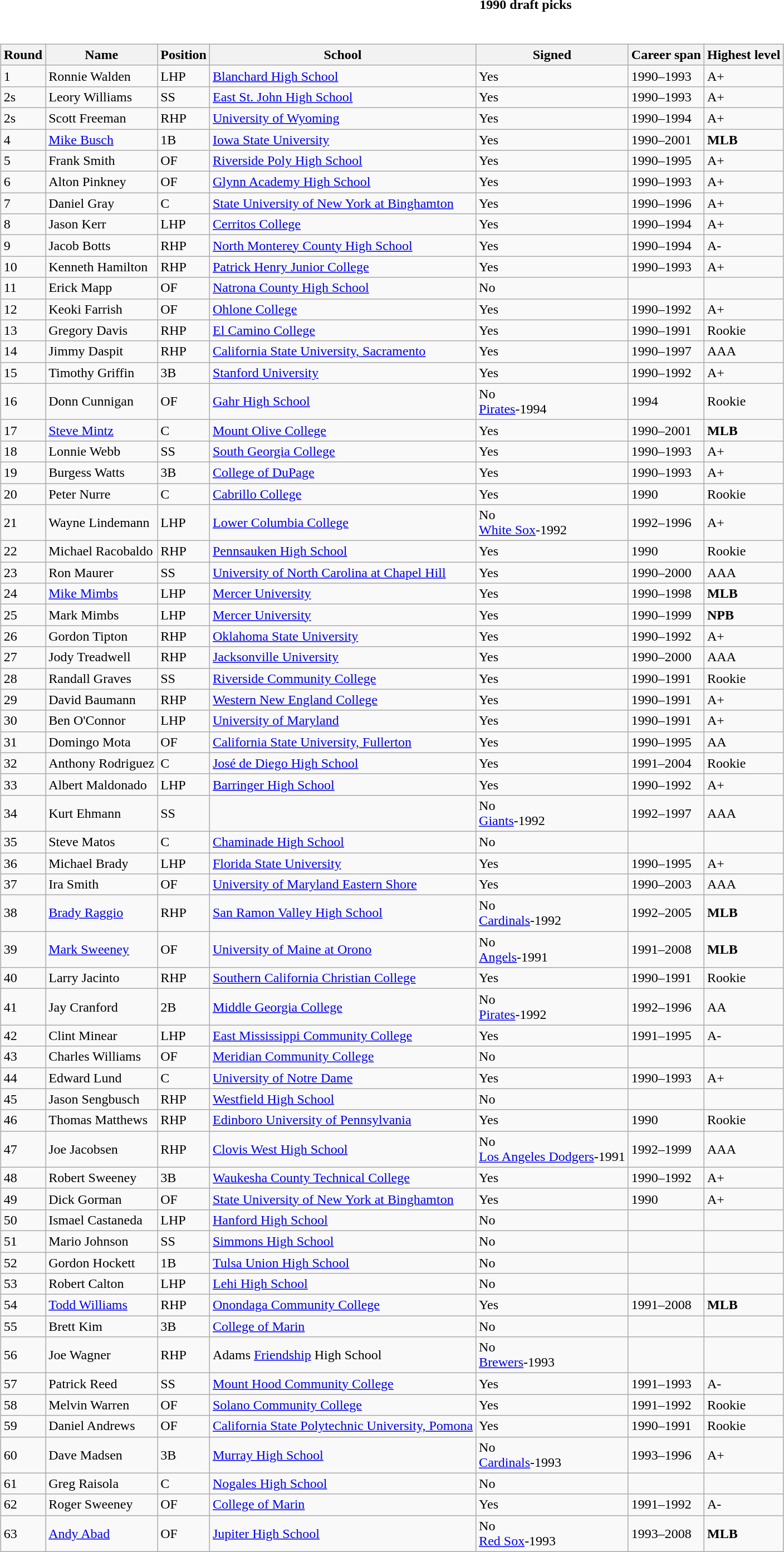<table class="toccolours collapsible collapsed" style="width:100%; background:inherit">
<tr>
<th>1990 draft picks</th>
</tr>
<tr>
<td><br><table class="wikitable">
<tr>
<th>Round</th>
<th>Name</th>
<th>Position</th>
<th>School</th>
<th>Signed</th>
<th>Career span</th>
<th>Highest level</th>
</tr>
<tr>
<td>1</td>
<td>Ronnie Walden</td>
<td>LHP</td>
<td><a href='#'>Blanchard High School</a></td>
<td>Yes</td>
<td>1990–1993</td>
<td>A+</td>
</tr>
<tr>
<td>2s</td>
<td>Leory Williams</td>
<td>SS</td>
<td><a href='#'>East St. John High School</a></td>
<td>Yes</td>
<td>1990–1993</td>
<td>A+</td>
</tr>
<tr>
<td>2s</td>
<td>Scott Freeman</td>
<td>RHP</td>
<td><a href='#'>University of Wyoming</a></td>
<td>Yes</td>
<td>1990–1994</td>
<td>A+</td>
</tr>
<tr>
<td>4</td>
<td><a href='#'>Mike Busch</a></td>
<td>1B</td>
<td><a href='#'>Iowa State University</a></td>
<td>Yes</td>
<td>1990–2001</td>
<td><strong>MLB</strong></td>
</tr>
<tr>
<td>5</td>
<td>Frank Smith</td>
<td>OF</td>
<td><a href='#'>Riverside Poly High School</a></td>
<td>Yes</td>
<td>1990–1995</td>
<td>A+</td>
</tr>
<tr>
<td>6</td>
<td>Alton Pinkney</td>
<td>OF</td>
<td><a href='#'>Glynn Academy High School</a></td>
<td>Yes</td>
<td>1990–1993</td>
<td>A+</td>
</tr>
<tr>
<td>7</td>
<td>Daniel Gray</td>
<td>C</td>
<td><a href='#'>State University of New York at Binghamton</a></td>
<td>Yes</td>
<td>1990–1996</td>
<td>A+</td>
</tr>
<tr>
<td>8</td>
<td>Jason Kerr</td>
<td>LHP</td>
<td><a href='#'>Cerritos College</a></td>
<td>Yes</td>
<td>1990–1994</td>
<td>A+</td>
</tr>
<tr>
<td>9</td>
<td>Jacob Botts</td>
<td>RHP</td>
<td><a href='#'>North Monterey County High School</a></td>
<td>Yes</td>
<td>1990–1994</td>
<td>A-</td>
</tr>
<tr>
<td>10</td>
<td>Kenneth Hamilton</td>
<td>RHP</td>
<td><a href='#'>Patrick Henry Junior College</a></td>
<td>Yes</td>
<td>1990–1993</td>
<td>A+</td>
</tr>
<tr>
<td>11</td>
<td>Erick Mapp</td>
<td>OF</td>
<td><a href='#'>Natrona County High School</a></td>
<td>No</td>
<td></td>
<td></td>
</tr>
<tr>
<td>12</td>
<td>Keoki Farrish</td>
<td>OF</td>
<td><a href='#'>Ohlone College</a></td>
<td>Yes</td>
<td>1990–1992</td>
<td>A+</td>
</tr>
<tr>
<td>13</td>
<td>Gregory Davis</td>
<td>RHP</td>
<td><a href='#'>El Camino College</a></td>
<td>Yes</td>
<td>1990–1991</td>
<td>Rookie</td>
</tr>
<tr>
<td>14</td>
<td>Jimmy Daspit</td>
<td>RHP</td>
<td><a href='#'>California State University, Sacramento</a></td>
<td>Yes</td>
<td>1990–1997</td>
<td>AAA</td>
</tr>
<tr>
<td>15</td>
<td>Timothy Griffin</td>
<td>3B</td>
<td><a href='#'>Stanford University</a></td>
<td>Yes</td>
<td>1990–1992</td>
<td>A+</td>
</tr>
<tr>
<td>16</td>
<td>Donn Cunnigan</td>
<td>OF</td>
<td><a href='#'>Gahr High School</a></td>
<td>No<br><a href='#'>Pirates</a>-1994</td>
<td>1994</td>
<td>Rookie</td>
</tr>
<tr>
<td>17</td>
<td><a href='#'>Steve Mintz</a></td>
<td>C</td>
<td><a href='#'>Mount Olive College</a></td>
<td>Yes</td>
<td>1990–2001</td>
<td><strong>MLB</strong></td>
</tr>
<tr>
<td>18</td>
<td>Lonnie Webb</td>
<td>SS</td>
<td><a href='#'>South Georgia College</a></td>
<td>Yes</td>
<td>1990–1993</td>
<td>A+</td>
</tr>
<tr>
<td>19</td>
<td>Burgess Watts</td>
<td>3B</td>
<td><a href='#'>College of DuPage</a></td>
<td>Yes</td>
<td>1990–1993</td>
<td>A+</td>
</tr>
<tr>
<td>20</td>
<td>Peter Nurre</td>
<td>C</td>
<td><a href='#'>Cabrillo College</a></td>
<td>Yes</td>
<td>1990</td>
<td>Rookie</td>
</tr>
<tr>
<td>21</td>
<td>Wayne Lindemann</td>
<td>LHP</td>
<td><a href='#'>Lower Columbia College</a></td>
<td>No<br><a href='#'>White Sox</a>-1992</td>
<td>1992–1996</td>
<td>A+</td>
</tr>
<tr>
<td>22</td>
<td>Michael Racobaldo</td>
<td>RHP</td>
<td><a href='#'>Pennsauken High School</a></td>
<td>Yes</td>
<td>1990</td>
<td>Rookie</td>
</tr>
<tr>
<td>23</td>
<td>Ron Maurer</td>
<td>SS</td>
<td><a href='#'>University of North Carolina at Chapel Hill</a></td>
<td>Yes</td>
<td>1990–2000</td>
<td>AAA</td>
</tr>
<tr>
<td>24</td>
<td><a href='#'>Mike Mimbs</a></td>
<td>LHP</td>
<td><a href='#'>Mercer University</a></td>
<td>Yes</td>
<td>1990–1998</td>
<td><strong>MLB</strong></td>
</tr>
<tr>
<td>25</td>
<td>Mark Mimbs</td>
<td>LHP</td>
<td><a href='#'>Mercer University</a></td>
<td>Yes</td>
<td>1990–1999</td>
<td><strong>NPB</strong></td>
</tr>
<tr>
<td>26</td>
<td>Gordon Tipton</td>
<td>RHP</td>
<td><a href='#'>Oklahoma State University</a></td>
<td>Yes</td>
<td>1990–1992</td>
<td>A+</td>
</tr>
<tr>
<td>27</td>
<td>Jody Treadwell</td>
<td>RHP</td>
<td><a href='#'>Jacksonville University</a></td>
<td>Yes</td>
<td>1990–2000</td>
<td>AAA</td>
</tr>
<tr>
<td>28</td>
<td>Randall Graves</td>
<td>SS</td>
<td><a href='#'>Riverside Community College</a></td>
<td>Yes</td>
<td>1990–1991</td>
<td>Rookie</td>
</tr>
<tr>
<td>29</td>
<td>David Baumann</td>
<td>RHP</td>
<td><a href='#'>Western New England College</a></td>
<td>Yes</td>
<td>1990–1991</td>
<td>A+</td>
</tr>
<tr>
<td>30</td>
<td>Ben O'Connor</td>
<td>LHP</td>
<td><a href='#'>University of Maryland</a></td>
<td>Yes</td>
<td>1990–1991</td>
<td>A+</td>
</tr>
<tr>
<td>31</td>
<td>Domingo Mota</td>
<td>OF</td>
<td><a href='#'>California State University, Fullerton</a></td>
<td>Yes</td>
<td>1990–1995</td>
<td>AA</td>
</tr>
<tr>
<td>32</td>
<td>Anthony Rodriguez</td>
<td>C</td>
<td><a href='#'>José de Diego High School</a></td>
<td>Yes</td>
<td>1991–2004</td>
<td>Rookie</td>
</tr>
<tr>
<td>33</td>
<td>Albert Maldonado</td>
<td>LHP</td>
<td><a href='#'>Barringer High School</a></td>
<td>Yes</td>
<td>1990–1992</td>
<td>A+</td>
</tr>
<tr>
<td>34</td>
<td>Kurt Ehmann</td>
<td>SS</td>
<td></td>
<td>No<br><a href='#'>Giants</a>-1992</td>
<td>1992–1997</td>
<td>AAA</td>
</tr>
<tr>
<td>35</td>
<td>Steve Matos</td>
<td>C</td>
<td><a href='#'>Chaminade High School</a></td>
<td>No</td>
<td></td>
<td></td>
</tr>
<tr>
<td>36</td>
<td>Michael Brady</td>
<td>LHP</td>
<td><a href='#'>Florida State University</a></td>
<td>Yes</td>
<td>1990–1995</td>
<td>A+</td>
</tr>
<tr>
<td>37</td>
<td>Ira Smith</td>
<td>OF</td>
<td><a href='#'>University of Maryland Eastern Shore</a></td>
<td>Yes</td>
<td>1990–2003</td>
<td>AAA</td>
</tr>
<tr>
<td>38</td>
<td><a href='#'>Brady Raggio</a></td>
<td>RHP</td>
<td><a href='#'>San Ramon Valley High School</a></td>
<td>No<br><a href='#'>Cardinals</a>-1992</td>
<td>1992–2005</td>
<td><strong>MLB</strong></td>
</tr>
<tr>
<td>39</td>
<td><a href='#'>Mark Sweeney</a></td>
<td>OF</td>
<td><a href='#'>University of Maine at Orono</a></td>
<td>No<br><a href='#'>Angels</a>-1991</td>
<td>1991–2008</td>
<td><strong>MLB</strong></td>
</tr>
<tr>
<td>40</td>
<td>Larry Jacinto</td>
<td>RHP</td>
<td><a href='#'>Southern California Christian College</a></td>
<td>Yes</td>
<td>1990–1991</td>
<td>Rookie</td>
</tr>
<tr>
<td>41</td>
<td>Jay Cranford</td>
<td>2B</td>
<td><a href='#'>Middle Georgia College</a></td>
<td>No<br><a href='#'>Pirates</a>-1992</td>
<td>1992–1996</td>
<td>AA</td>
</tr>
<tr>
<td>42</td>
<td>Clint Minear</td>
<td>LHP</td>
<td><a href='#'>East Mississippi Community College</a></td>
<td>Yes</td>
<td>1991–1995</td>
<td>A-</td>
</tr>
<tr>
<td>43</td>
<td>Charles Williams</td>
<td>OF</td>
<td><a href='#'>Meridian Community College</a></td>
<td>No</td>
<td></td>
<td></td>
</tr>
<tr>
<td>44</td>
<td>Edward Lund</td>
<td>C</td>
<td><a href='#'>University of Notre Dame</a></td>
<td>Yes</td>
<td>1990–1993</td>
<td>A+</td>
</tr>
<tr>
<td>45</td>
<td>Jason Sengbusch</td>
<td>RHP</td>
<td><a href='#'>Westfield High School</a></td>
<td>No</td>
<td></td>
<td></td>
</tr>
<tr>
<td>46</td>
<td>Thomas Matthews</td>
<td>RHP</td>
<td><a href='#'>Edinboro University of Pennsylvania</a></td>
<td>Yes</td>
<td>1990</td>
<td>Rookie</td>
</tr>
<tr>
<td>47</td>
<td>Joe Jacobsen</td>
<td>RHP</td>
<td><a href='#'>Clovis West High School</a></td>
<td>No<br><a href='#'>Los Angeles Dodgers</a>-1991</td>
<td>1992–1999</td>
<td>AAA</td>
</tr>
<tr>
<td>48</td>
<td>Robert Sweeney</td>
<td>3B</td>
<td><a href='#'>Waukesha County Technical College</a></td>
<td>Yes</td>
<td>1990–1992</td>
<td>A+</td>
</tr>
<tr>
<td>49</td>
<td>Dick Gorman</td>
<td>OF</td>
<td><a href='#'>State University of New York at Binghamton</a></td>
<td>Yes</td>
<td>1990</td>
<td>A+</td>
</tr>
<tr>
<td>50</td>
<td>Ismael Castaneda</td>
<td>LHP</td>
<td><a href='#'>Hanford High School</a></td>
<td>No</td>
<td></td>
<td></td>
</tr>
<tr>
<td>51</td>
<td>Mario Johnson</td>
<td>SS</td>
<td><a href='#'>Simmons High School</a></td>
<td>No</td>
<td></td>
<td></td>
</tr>
<tr>
<td>52</td>
<td>Gordon Hockett</td>
<td>1B</td>
<td><a href='#'>Tulsa Union High School</a></td>
<td>No</td>
<td></td>
<td></td>
</tr>
<tr>
<td>53</td>
<td>Robert Calton</td>
<td>LHP</td>
<td><a href='#'>Lehi High School</a></td>
<td>No</td>
<td></td>
<td></td>
</tr>
<tr>
<td>54</td>
<td><a href='#'>Todd Williams</a></td>
<td>RHP</td>
<td><a href='#'>Onondaga Community College</a></td>
<td>Yes</td>
<td>1991–2008</td>
<td><strong>MLB</strong></td>
</tr>
<tr>
<td>55</td>
<td>Brett Kim</td>
<td>3B</td>
<td><a href='#'>College of Marin</a></td>
<td>No</td>
<td></td>
<td></td>
</tr>
<tr>
<td>56</td>
<td>Joe Wagner</td>
<td>RHP</td>
<td>Adams <a href='#'>Friendship</a> High School</td>
<td>No <br><a href='#'>Brewers</a>-1993</td>
<td></td>
<td></td>
</tr>
<tr>
<td>57</td>
<td>Patrick Reed</td>
<td>SS</td>
<td><a href='#'>Mount Hood Community College</a></td>
<td>Yes</td>
<td>1991–1993</td>
<td>A-</td>
</tr>
<tr>
<td>58</td>
<td>Melvin Warren</td>
<td>OF</td>
<td><a href='#'>Solano Community College</a></td>
<td>Yes</td>
<td>1991–1992</td>
<td>Rookie</td>
</tr>
<tr>
<td>59</td>
<td>Daniel Andrews</td>
<td>OF</td>
<td><a href='#'>California State Polytechnic University, Pomona</a></td>
<td>Yes</td>
<td>1990–1991</td>
<td>Rookie</td>
</tr>
<tr>
<td>60</td>
<td>Dave Madsen</td>
<td>3B</td>
<td><a href='#'>Murray High School</a></td>
<td>No  <br><a href='#'>Cardinals</a>-1993</td>
<td>1993–1996</td>
<td>A+</td>
</tr>
<tr>
<td>61</td>
<td>Greg Raisola</td>
<td>C</td>
<td><a href='#'>Nogales High School</a></td>
<td>No</td>
<td></td>
<td></td>
</tr>
<tr>
<td>62</td>
<td>Roger Sweeney</td>
<td>OF</td>
<td><a href='#'>College of Marin</a></td>
<td>Yes</td>
<td>1991–1992</td>
<td>A-</td>
</tr>
<tr>
<td>63</td>
<td><a href='#'>Andy Abad</a></td>
<td>OF</td>
<td><a href='#'>Jupiter High School</a></td>
<td>No<br><a href='#'>Red Sox</a>-1993</td>
<td>1993–2008</td>
<td><strong>MLB</strong></td>
</tr>
</table>
</td>
</tr>
</table>
